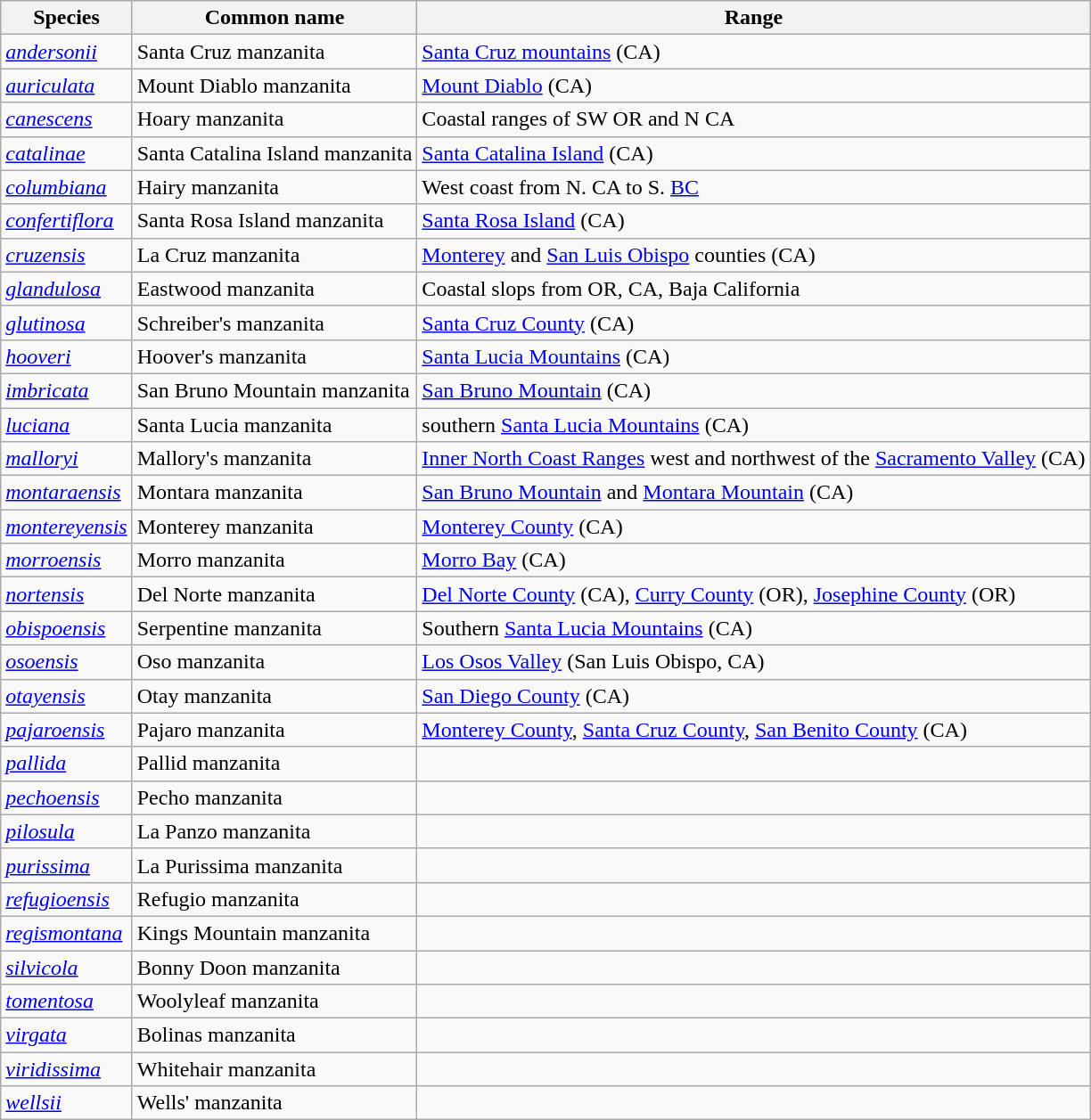<table class="wikitable">
<tr>
<th>Species</th>
<th>Common name</th>
<th>Range</th>
</tr>
<tr>
<td><em><a href='#'>andersonii</a></em></td>
<td>Santa Cruz manzanita</td>
<td><a href='#'>Santa Cruz mountains</a> (CA)</td>
</tr>
<tr>
<td><em><a href='#'>auriculata</a></em></td>
<td>Mount Diablo manzanita</td>
<td><a href='#'>Mount Diablo</a> (CA)</td>
</tr>
<tr>
<td><em><a href='#'>canescens</a></em></td>
<td>Hoary manzanita</td>
<td>Coastal ranges of SW OR and N CA</td>
</tr>
<tr>
<td><em><a href='#'>catalinae</a></em></td>
<td>Santa Catalina Island manzanita</td>
<td><a href='#'>Santa Catalina Island</a> (CA)</td>
</tr>
<tr>
<td><em><a href='#'>columbiana</a></em></td>
<td>Hairy manzanita</td>
<td>West coast from N. CA to S. <a href='#'>BC</a></td>
</tr>
<tr>
<td><em><a href='#'>confertiflora</a></em></td>
<td>Santa Rosa Island manzanita</td>
<td><a href='#'>Santa Rosa Island</a> (CA)</td>
</tr>
<tr>
<td><em><a href='#'>cruzensis</a></em></td>
<td>La Cruz manzanita</td>
<td><a href='#'>Monterey</a> and <a href='#'>San Luis Obispo</a> counties (CA)</td>
</tr>
<tr>
<td><em><a href='#'>glandulosa</a></em></td>
<td>Eastwood manzanita</td>
<td>Coastal slops from OR, CA, Baja California</td>
</tr>
<tr>
<td><em><a href='#'>glutinosa</a></em></td>
<td>Schreiber's manzanita</td>
<td><a href='#'>Santa Cruz County</a> (CA)</td>
</tr>
<tr>
<td><em><a href='#'>hooveri</a></em></td>
<td>Hoover's manzanita</td>
<td><a href='#'>Santa Lucia Mountains</a> (CA)</td>
</tr>
<tr>
<td><em><a href='#'>imbricata</a></em></td>
<td>San Bruno Mountain manzanita</td>
<td><a href='#'>San Bruno Mountain</a> (CA)</td>
</tr>
<tr>
<td><em><a href='#'>luciana</a></em></td>
<td>Santa Lucia manzanita</td>
<td>southern <a href='#'>Santa Lucia Mountains</a> (CA)</td>
</tr>
<tr>
<td><em><a href='#'>malloryi</a></em></td>
<td>Mallory's manzanita</td>
<td><a href='#'>Inner North Coast Ranges</a> west and northwest of the <a href='#'>Sacramento Valley</a> (CA)</td>
</tr>
<tr>
<td><em><a href='#'>montaraensis</a></em></td>
<td>Montara manzanita</td>
<td><a href='#'>San Bruno Mountain</a> and <a href='#'>Montara Mountain</a> (CA)</td>
</tr>
<tr>
<td><em><a href='#'>montereyensis</a></em></td>
<td>Monterey manzanita</td>
<td><a href='#'>Monterey County</a> (CA)</td>
</tr>
<tr>
<td><em><a href='#'>morroensis</a></em></td>
<td>Morro manzanita</td>
<td><a href='#'>Morro Bay</a> (CA)</td>
</tr>
<tr>
<td><em><a href='#'>nortensis</a></em></td>
<td>Del Norte manzanita</td>
<td><a href='#'>Del Norte County</a> (CA), <a href='#'>Curry County</a> (OR), <a href='#'>Josephine County</a> (OR)</td>
</tr>
<tr>
<td><em><a href='#'>obispoensis</a></em></td>
<td>Serpentine manzanita</td>
<td>Southern <a href='#'>Santa Lucia Mountains</a> (CA)</td>
</tr>
<tr>
<td><em><a href='#'>osoensis</a></em></td>
<td>Oso manzanita</td>
<td><a href='#'>Los Osos Valley</a> (San Luis Obispo, CA)</td>
</tr>
<tr>
<td><em><a href='#'>otayensis</a></em></td>
<td>Otay manzanita</td>
<td><a href='#'>San Diego County</a> (CA)</td>
</tr>
<tr>
<td><em><a href='#'>pajaroensis</a></em></td>
<td>Pajaro manzanita</td>
<td><a href='#'>Monterey County</a>, <a href='#'>Santa Cruz County</a>, <a href='#'>San Benito County</a> (CA)</td>
</tr>
<tr>
<td><em><a href='#'>pallida</a></em></td>
<td>Pallid manzanita</td>
<td></td>
</tr>
<tr>
<td><em><a href='#'>pechoensis</a></em></td>
<td>Pecho manzanita</td>
<td></td>
</tr>
<tr>
<td><em><a href='#'>pilosula</a></em></td>
<td>La Panzo manzanita</td>
<td></td>
</tr>
<tr>
<td><em><a href='#'>purissima</a></em></td>
<td>La Purissima manzanita</td>
<td></td>
</tr>
<tr>
<td><em><a href='#'>refugioensis</a></em></td>
<td>Refugio manzanita</td>
<td></td>
</tr>
<tr>
<td><em><a href='#'>regismontana</a></em></td>
<td>Kings Mountain manzanita</td>
<td></td>
</tr>
<tr>
<td><em><a href='#'>silvicola</a></em></td>
<td>Bonny Doon manzanita</td>
<td></td>
</tr>
<tr>
<td><em><a href='#'>tomentosa</a></em></td>
<td>Woolyleaf manzanita</td>
<td></td>
</tr>
<tr>
<td><em><a href='#'>virgata</a></em></td>
<td>Bolinas manzanita</td>
<td></td>
</tr>
<tr>
<td><em><a href='#'>viridissima</a></em></td>
<td>Whitehair manzanita</td>
<td></td>
</tr>
<tr>
<td><em><a href='#'>wellsii</a></em></td>
<td>Wells' manzanita</td>
<td></td>
</tr>
</table>
